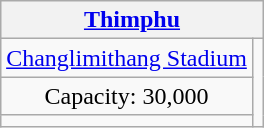<table class="wikitable" style="text-align:center;margin:1em auto;">
<tr>
<th colspan=2><a href='#'>Thimphu</a></th>
</tr>
<tr>
<td><a href='#'>Changlimithang Stadium</a></td>
<td rowspan=3></td>
</tr>
<tr>
<td>Capacity: 30,000</td>
</tr>
<tr>
<td></td>
</tr>
</table>
